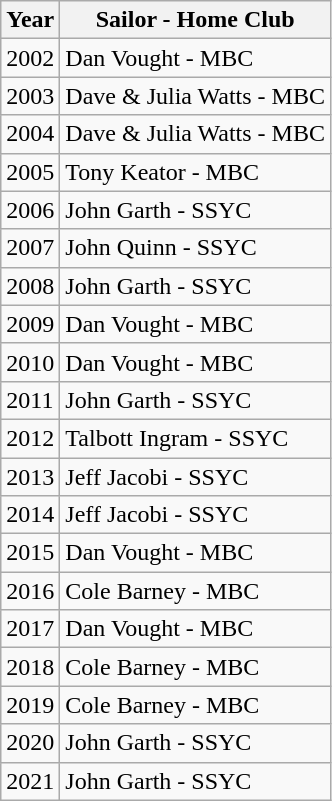<table class="wikitable">
<tr>
<th>Year</th>
<th>Sailor - Home Club</th>
</tr>
<tr>
<td>2002</td>
<td>Dan Vought - MBC</td>
</tr>
<tr>
<td>2003</td>
<td>Dave & Julia Watts - MBC</td>
</tr>
<tr>
<td>2004</td>
<td>Dave & Julia Watts - MBC</td>
</tr>
<tr>
<td>2005</td>
<td>Tony Keator - MBC</td>
</tr>
<tr>
<td>2006</td>
<td>John Garth - SSYC</td>
</tr>
<tr>
<td>2007</td>
<td>John Quinn - SSYC</td>
</tr>
<tr>
<td>2008</td>
<td>John Garth - SSYC</td>
</tr>
<tr>
<td>2009</td>
<td>Dan Vought - MBC</td>
</tr>
<tr>
<td>2010</td>
<td>Dan Vought - MBC</td>
</tr>
<tr>
<td>2011</td>
<td>John Garth - SSYC</td>
</tr>
<tr>
<td>2012</td>
<td>Talbott Ingram - SSYC</td>
</tr>
<tr>
<td>2013</td>
<td>Jeff Jacobi - SSYC</td>
</tr>
<tr>
<td>2014</td>
<td>Jeff Jacobi - SSYC</td>
</tr>
<tr>
<td>2015</td>
<td>Dan Vought - MBC</td>
</tr>
<tr>
<td>2016</td>
<td>Cole Barney - MBC</td>
</tr>
<tr>
<td>2017</td>
<td>Dan Vought - MBC</td>
</tr>
<tr>
<td>2018</td>
<td>Cole Barney - MBC</td>
</tr>
<tr>
<td>2019</td>
<td>Cole Barney - MBC</td>
</tr>
<tr>
<td>2020</td>
<td>John Garth - SSYC</td>
</tr>
<tr>
<td>2021</td>
<td>John Garth - SSYC</td>
</tr>
</table>
